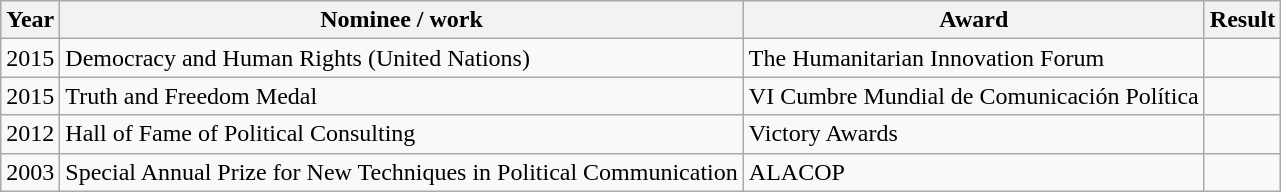<table class="wikitable">
<tr>
<th>Year</th>
<th>Nominee / work</th>
<th>Award</th>
<th>Result</th>
</tr>
<tr>
<td>2015</td>
<td>Democracy and Human Rights (United Nations)</td>
<td>The Humanitarian Innovation Forum</td>
<td></td>
</tr>
<tr>
<td>2015</td>
<td>Truth and Freedom Medal</td>
<td>VI Cumbre Mundial de Comunicación Política</td>
<td></td>
</tr>
<tr>
<td>2012</td>
<td>Hall of Fame of Political Consulting</td>
<td>Victory Awards</td>
<td></td>
</tr>
<tr>
<td>2003</td>
<td>Special Annual Prize for New Techniques in Political Communication</td>
<td>ALACOP</td>
<td></td>
</tr>
</table>
